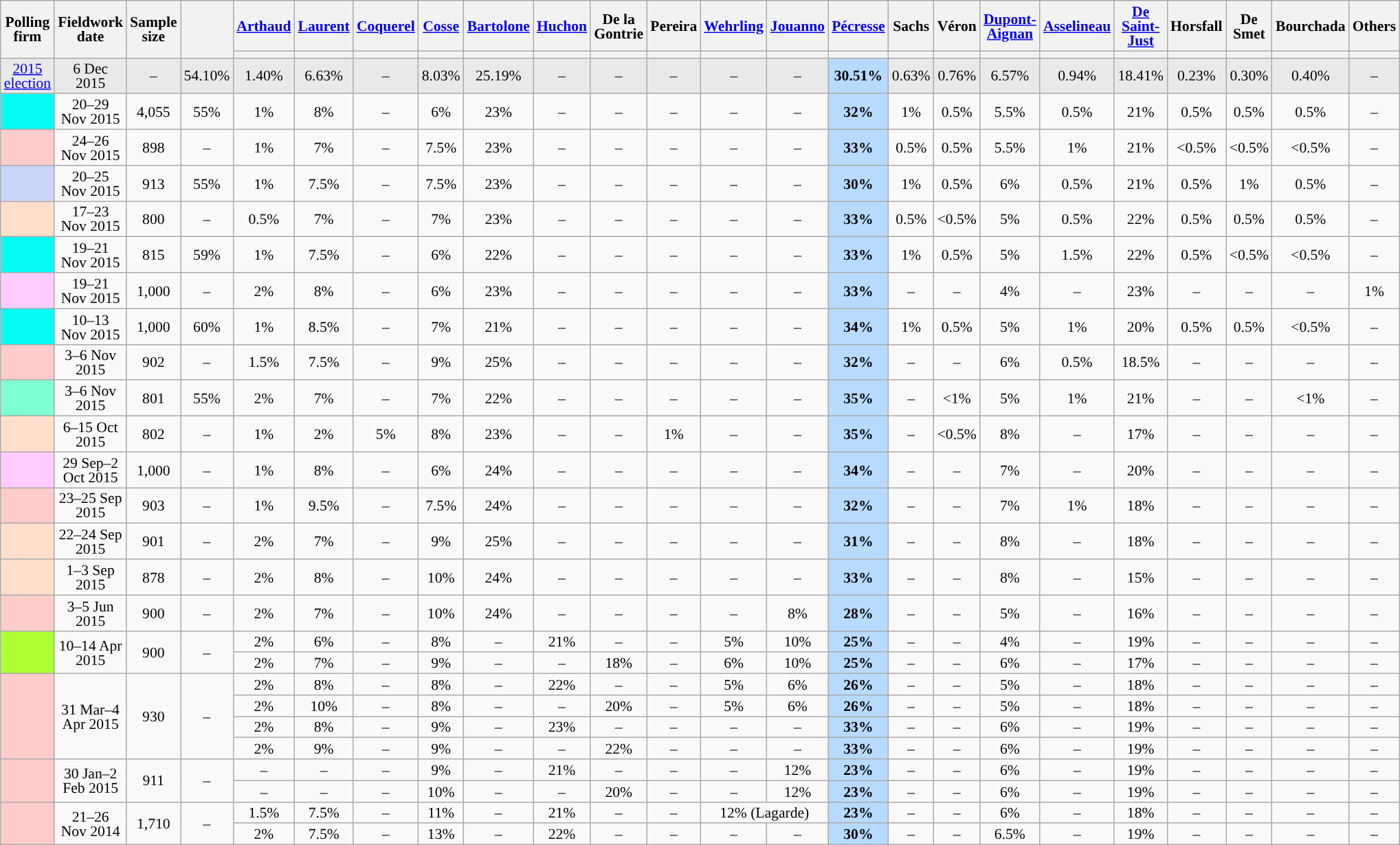<table class="wikitable sortable" style="text-align:center;font-size:90%;line-height:14px;">
<tr style="height:40px;">
<th style="width:100px;" rowspan="2">Polling firm</th>
<th style="width:110px;" rowspan="2">Fieldwork date</th>
<th style="width:35px;" rowspan="2">Sample<br>size</th>
<th style="width:30px;" rowspan="2"></th>
<th class="unsortable" style="width:50px;"><a href='#'>Arthaud</a><br></th>
<th class="unsortable" style="width:50px;"><a href='#'>Laurent</a><br></th>
<th class="unsortable" style="width:50px;"><a href='#'>Coquerel</a><br></th>
<th class="unsortable" style="width:50px;"><a href='#'>Cosse</a><br></th>
<th class="unsortable" style="width:50px;"><a href='#'>Bartolone</a><br></th>
<th class="unsortable" style="width:50px;"><a href='#'>Huchon</a><br></th>
<th class="unsortable" style="width:50px;">De la Gontrie<br></th>
<th class="unsortable" style="width:50px;">Pereira<br></th>
<th class="unsortable" style="width:50px;"><a href='#'>Wehrling</a><br></th>
<th class="unsortable" style="width:50px;"><a href='#'>Jouanno</a><br></th>
<th class="unsortable" style="width:50px;"><a href='#'>Pécresse</a><br></th>
<th class="unsortable" style="width:50px;">Sachs<br></th>
<th class="unsortable" style="width:50px;">Véron<br></th>
<th class="unsortable" style="width:50px;"><a href='#'>Dupont-Aignan</a><br></th>
<th class="unsortable" style="width:50px;"><a href='#'>Asselineau</a><br></th>
<th class="unsortable" style="width:50px;"><a href='#'>De Saint-Just</a><br></th>
<th class="unsortable" style="width:50px;">Horsfall<br></th>
<th class="unsortable" style="width:50px;">De Smet<br></th>
<th class="unsortable" style="width:50px;">Bourchada<br></th>
<th class="unsortable" style="width:50px;">Others</th>
</tr>
<tr>
<th style="background:"></th>
<th style="background:"></th>
<th style="background:"></th>
<th style="background:"></th>
<th style="background:"></th>
<th style="background:"></th>
<th style="background:"></th>
<th style="background:"></th>
<th style="background:"></th>
<th style="background:"></th>
<th style="background:"></th>
<th style="background:"></th>
<th style="background:"></th>
<th style="background:"></th>
<th style="background:"></th>
<th style="background:"></th>
<th style="background:"></th>
<th style="background:"></th>
<th style="background:"></th>
<th style="background:"></th>
</tr>
<tr style="background:#E9E9E9;">
<td><a href='#'>2015 election</a></td>
<td data-sort-value="2015-12-06">6 Dec 2015</td>
<td>–</td>
<td>54.10%</td>
<td>1.40%</td>
<td>6.63%</td>
<td>–</td>
<td>8.03%</td>
<td>25.19%</td>
<td>–</td>
<td>–</td>
<td>–</td>
<td>–</td>
<td>–</td>
<td style="background:#B9DAFF;"><strong>30.51%</strong></td>
<td>0.63%</td>
<td>0.76%</td>
<td>6.57%</td>
<td>0.94%</td>
<td>18.41%</td>
<td>0.23%</td>
<td>0.30%</td>
<td>0.40%</td>
<td>–</td>
</tr>
<tr>
<td style="background:#04FBF4;"></td>
<td data-sort-value="2015-11-29">20–29 Nov 2015</td>
<td>4,055</td>
<td>55%</td>
<td>1%</td>
<td>8%</td>
<td>–</td>
<td>6%</td>
<td>23%</td>
<td>–</td>
<td>–</td>
<td>–</td>
<td>–</td>
<td>–</td>
<td style="background:#B9DAFF;"><strong>32%</strong></td>
<td>1%</td>
<td>0.5%</td>
<td>5.5%</td>
<td>0.5%</td>
<td>21%</td>
<td>0.5%</td>
<td>0.5%</td>
<td>0.5%</td>
<td>–</td>
</tr>
<tr>
<td style="background:#FFCCCC;"></td>
<td data-sort-value="2015-11-26">24–26 Nov 2015</td>
<td>898</td>
<td>–</td>
<td>1%</td>
<td>7%</td>
<td>–</td>
<td>7.5%</td>
<td>23%</td>
<td>–</td>
<td>–</td>
<td>–</td>
<td>–</td>
<td>–</td>
<td style="background:#B9DAFF;"><strong>33%</strong></td>
<td>0.5%</td>
<td>0.5%</td>
<td>5.5%</td>
<td>1%</td>
<td>21%</td>
<td data-sort-value="0%"><0.5%</td>
<td data-sort-value="0%"><0.5%</td>
<td data-sort-value="0%"><0.5%</td>
<td>–</td>
</tr>
<tr>
<td style="background:#CAD5F7;"></td>
<td data-sort-value="2015-11-25">20–25 Nov 2015</td>
<td>913</td>
<td>55%</td>
<td>1%</td>
<td>7.5%</td>
<td>–</td>
<td>7.5%</td>
<td>23%</td>
<td>–</td>
<td>–</td>
<td>–</td>
<td>–</td>
<td>–</td>
<td style="background:#B9DAFF;"><strong>30%</strong></td>
<td>1%</td>
<td>0.5%</td>
<td>6%</td>
<td>0.5%</td>
<td>21%</td>
<td>0.5%</td>
<td>1%</td>
<td>0.5%</td>
<td>–</td>
</tr>
<tr>
<td style="background:#FFDFCC;"></td>
<td data-sort-value="2015-11-23">17–23 Nov 2015</td>
<td>800</td>
<td>–</td>
<td>0.5%</td>
<td>7%</td>
<td>–</td>
<td>7%</td>
<td>23%</td>
<td>–</td>
<td>–</td>
<td>–</td>
<td>–</td>
<td>–</td>
<td style="background:#B9DAFF;"><strong>33%</strong></td>
<td>0.5%</td>
<td data-sort-value="0%"><0.5%</td>
<td>5%</td>
<td>0.5%</td>
<td>22%</td>
<td>0.5%</td>
<td>0.5%</td>
<td>0.5%</td>
<td>–</td>
</tr>
<tr>
<td style="background:#04FBF4;"></td>
<td data-sort-value="2015-11-21">19–21 Nov 2015</td>
<td>815</td>
<td>59%</td>
<td>1%</td>
<td>7.5%</td>
<td>–</td>
<td>6%</td>
<td>22%</td>
<td>–</td>
<td>–</td>
<td>–</td>
<td>–</td>
<td>–</td>
<td style="background:#B9DAFF;"><strong>33%</strong></td>
<td>1%</td>
<td>0.5%</td>
<td>5%</td>
<td>1.5%</td>
<td>22%</td>
<td>0.5%</td>
<td data-sort-value="0%"><0.5%</td>
<td data-sort-value="0%"><0.5%</td>
<td>–</td>
</tr>
<tr>
<td style="background:#FFCCFF;"></td>
<td data-sort-value="2015-11-21">19–21 Nov 2015</td>
<td>1,000</td>
<td>–</td>
<td>2%</td>
<td>8%</td>
<td>–</td>
<td>6%</td>
<td>23%</td>
<td>–</td>
<td>–</td>
<td>–</td>
<td>–</td>
<td>–</td>
<td style="background:#B9DAFF;"><strong>33%</strong></td>
<td>–</td>
<td>–</td>
<td>4%</td>
<td>–</td>
<td>23%</td>
<td>–</td>
<td>–</td>
<td>–</td>
<td>1%</td>
</tr>
<tr>
<td style="background:#04FBF4;"></td>
<td data-sort-value="2015-11-13">10–13 Nov 2015</td>
<td>1,000</td>
<td>60%</td>
<td>1%</td>
<td>8.5%</td>
<td>–</td>
<td>7%</td>
<td>21%</td>
<td>–</td>
<td>–</td>
<td>–</td>
<td>–</td>
<td>–</td>
<td style="background:#B9DAFF;"><strong>34%</strong></td>
<td>1%</td>
<td>0.5%</td>
<td>5%</td>
<td>1%</td>
<td>20%</td>
<td>0.5%</td>
<td>0.5%</td>
<td data-sort-value="0%"><0.5%</td>
<td>–</td>
</tr>
<tr>
<td style="background:#FFCCCC;"></td>
<td data-sort-value="2015-11-06">3–6 Nov 2015</td>
<td>902</td>
<td>–</td>
<td>1.5%</td>
<td>7.5%</td>
<td>–</td>
<td>9%</td>
<td>25%</td>
<td>–</td>
<td>–</td>
<td>–</td>
<td>–</td>
<td>–</td>
<td style="background:#B9DAFF;"><strong>32%</strong></td>
<td>–</td>
<td>–</td>
<td>6%</td>
<td>0.5%</td>
<td>18.5%</td>
<td>–</td>
<td>–</td>
<td>–</td>
<td>–</td>
</tr>
<tr>
<td style="background:aquamarine;"></td>
<td data-sort-value="2015-11-06">3–6 Nov 2015</td>
<td>801</td>
<td>55%</td>
<td>2%</td>
<td>7%</td>
<td>–</td>
<td>7%</td>
<td>22%</td>
<td>–</td>
<td>–</td>
<td>–</td>
<td>–</td>
<td>–</td>
<td style="background:#B9DAFF;"><strong>35%</strong></td>
<td>–</td>
<td data-sort-value="0%"><1%</td>
<td>5%</td>
<td>1%</td>
<td>21%</td>
<td>–</td>
<td>–</td>
<td data-sort-value="0%"><1%</td>
<td>–</td>
</tr>
<tr>
<td style="background:#FFDFCC;"></td>
<td data-sort-value="2015-10-15">6–15 Oct 2015</td>
<td>802</td>
<td>–</td>
<td>1%</td>
<td>2%</td>
<td>5%</td>
<td>8%</td>
<td>23%</td>
<td>–</td>
<td>–</td>
<td>1%</td>
<td>–</td>
<td>–</td>
<td style="background:#B9DAFF;"><strong>35%</strong></td>
<td>–</td>
<td data-sort-value="0%"><0.5%</td>
<td>8%</td>
<td>–</td>
<td>17%</td>
<td>–</td>
<td>–</td>
<td>–</td>
<td>–</td>
</tr>
<tr>
<td style="background:#FFCCFF;"></td>
<td data-sort-value="2015-10-02">29 Sep–2 Oct 2015</td>
<td>1,000</td>
<td>–</td>
<td>1%</td>
<td>8%</td>
<td>–</td>
<td>6%</td>
<td>24%</td>
<td>–</td>
<td>–</td>
<td>–</td>
<td>–</td>
<td>–</td>
<td style="background:#B9DAFF;"><strong>34%</strong></td>
<td>–</td>
<td>–</td>
<td>7%</td>
<td>–</td>
<td>20%</td>
<td>–</td>
<td>–</td>
<td>–</td>
<td>–</td>
</tr>
<tr>
<td style="background:#FFCCCC;"></td>
<td data-sort-value="2015-09-25">23–25 Sep 2015</td>
<td>903</td>
<td>–</td>
<td>1%</td>
<td>9.5%</td>
<td>–</td>
<td>7.5%</td>
<td>24%</td>
<td>–</td>
<td>–</td>
<td>–</td>
<td>–</td>
<td>–</td>
<td style="background:#B9DAFF;"><strong>32%</strong></td>
<td>–</td>
<td>–</td>
<td>7%</td>
<td>1%</td>
<td>18%</td>
<td>–</td>
<td>–</td>
<td>–</td>
<td>–</td>
</tr>
<tr>
<td style="background:#FFDFCC;"></td>
<td data-sort-value="2015-09-24">22–24 Sep 2015</td>
<td>901</td>
<td>–</td>
<td>2%</td>
<td>7%</td>
<td>–</td>
<td>9%</td>
<td>25%</td>
<td>–</td>
<td>–</td>
<td>–</td>
<td>–</td>
<td>–</td>
<td style="background:#B9DAFF;"><strong>31%</strong></td>
<td>–</td>
<td>–</td>
<td>8%</td>
<td>–</td>
<td>18%</td>
<td>–</td>
<td>–</td>
<td>–</td>
<td>–</td>
</tr>
<tr>
<td style="background:#FFDFCC;"></td>
<td data-sort-value="2015-09-03">1–3 Sep 2015</td>
<td>878</td>
<td>–</td>
<td>2%</td>
<td>8%</td>
<td>–</td>
<td>10%</td>
<td>24%</td>
<td>–</td>
<td>–</td>
<td>–</td>
<td>–</td>
<td>–</td>
<td style="background:#B9DAFF;"><strong>33%</strong></td>
<td>–</td>
<td>–</td>
<td>8%</td>
<td>–</td>
<td>15%</td>
<td>–</td>
<td>–</td>
<td>–</td>
<td>–</td>
</tr>
<tr>
<td style="background:#FFCCCC;"></td>
<td data-sort-value="2015-06-05">3–5 Jun 2015</td>
<td>900</td>
<td>–</td>
<td>2%</td>
<td>7%</td>
<td>–</td>
<td>10%</td>
<td>24%</td>
<td>–</td>
<td>–</td>
<td>–</td>
<td>–</td>
<td>8%</td>
<td style="background:#B9DAFF;"><strong>28%</strong></td>
<td>–</td>
<td>–</td>
<td>5%</td>
<td>–</td>
<td>16%</td>
<td>–</td>
<td>–</td>
<td>–</td>
<td>–</td>
</tr>
<tr>
<td rowspan="2" style="background:GreenYellow;"></td>
<td rowspan="2" data-sort-value="2015-04-14">10–14 Apr 2015</td>
<td rowspan="2">900</td>
<td rowspan="2">–</td>
<td>2%</td>
<td>6%</td>
<td>–</td>
<td>8%</td>
<td>–</td>
<td>21%</td>
<td>–</td>
<td>–</td>
<td>5%</td>
<td>10%</td>
<td style="background:#B9DAFF;"><strong>25%</strong></td>
<td>–</td>
<td>–</td>
<td>4%</td>
<td>–</td>
<td>19%</td>
<td>–</td>
<td>–</td>
<td>–</td>
<td>–</td>
</tr>
<tr>
<td>2%</td>
<td>7%</td>
<td>–</td>
<td>9%</td>
<td>–</td>
<td>–</td>
<td>18%</td>
<td>–</td>
<td>6%</td>
<td>10%</td>
<td style="background:#B9DAFF;"><strong>25%</strong></td>
<td>–</td>
<td>–</td>
<td>6%</td>
<td>–</td>
<td>17%</td>
<td>–</td>
<td>–</td>
<td>–</td>
<td>–</td>
</tr>
<tr>
<td rowspan="4" style="background:#FFCCCC;"></td>
<td rowspan="4" data-sort-value="2015-04-04">31 Mar–4 Apr 2015</td>
<td rowspan="4">930</td>
<td rowspan="4">–</td>
<td>2%</td>
<td>8%</td>
<td>–</td>
<td>8%</td>
<td>–</td>
<td>22%</td>
<td>–</td>
<td>–</td>
<td>5%</td>
<td>6%</td>
<td style="background:#B9DAFF;"><strong>26%</strong></td>
<td>–</td>
<td>–</td>
<td>5%</td>
<td>–</td>
<td>18%</td>
<td>–</td>
<td>–</td>
<td>–</td>
<td>–</td>
</tr>
<tr>
<td>2%</td>
<td>10%</td>
<td>–</td>
<td>8%</td>
<td>–</td>
<td>–</td>
<td>20%</td>
<td>–</td>
<td>5%</td>
<td>6%</td>
<td style="background:#B9DAFF;"><strong>26%</strong></td>
<td>–</td>
<td>–</td>
<td>5%</td>
<td>–</td>
<td>18%</td>
<td>–</td>
<td>–</td>
<td>–</td>
<td>–</td>
</tr>
<tr>
<td>2%</td>
<td>8%</td>
<td>–</td>
<td>9%</td>
<td>–</td>
<td>23%</td>
<td>–</td>
<td>–</td>
<td>–</td>
<td>–</td>
<td style="background:#B9DAFF;"><strong>33%</strong></td>
<td>–</td>
<td>–</td>
<td>6%</td>
<td>–</td>
<td>19%</td>
<td>–</td>
<td>–</td>
<td>–</td>
<td>–</td>
</tr>
<tr>
<td>2%</td>
<td>9%</td>
<td>–</td>
<td>9%</td>
<td>–</td>
<td>–</td>
<td>22%</td>
<td>–</td>
<td>–</td>
<td>–</td>
<td style="background:#B9DAFF;"><strong>33%</strong></td>
<td>–</td>
<td>–</td>
<td>6%</td>
<td>–</td>
<td>19%</td>
<td>–</td>
<td>–</td>
<td>–</td>
<td>–</td>
</tr>
<tr>
<td rowspan="2" style="background:#FFCCCC;"></td>
<td rowspan="2" data-sort-value="2015-02-02">30 Jan–2 Feb 2015</td>
<td rowspan="2">911</td>
<td rowspan="2">–</td>
<td>–</td>
<td>–</td>
<td>–</td>
<td>9%</td>
<td>–</td>
<td>21%</td>
<td>–</td>
<td>–</td>
<td>–</td>
<td>12%</td>
<td style="background:#B9DAFF;"><strong>23%</strong></td>
<td>–</td>
<td>–</td>
<td>6%</td>
<td>–</td>
<td>19%</td>
<td>–</td>
<td>–</td>
<td>–</td>
<td>–</td>
</tr>
<tr>
<td>–</td>
<td>–</td>
<td>–</td>
<td>10%</td>
<td>–</td>
<td>–</td>
<td>20%</td>
<td>–</td>
<td>–</td>
<td>12%</td>
<td style="background:#B9DAFF;"><strong>23%</strong></td>
<td>–</td>
<td>–</td>
<td>6%</td>
<td>–</td>
<td>19%</td>
<td>–</td>
<td>–</td>
<td>–</td>
<td>–</td>
</tr>
<tr>
<td rowspan="2" style="background:#FFCCCC;"></td>
<td rowspan="2" data-sort-value="2014-11-26">21–26 Nov 2014</td>
<td rowspan="2">1,710</td>
<td rowspan="2">–</td>
<td>1.5%</td>
<td>7.5%</td>
<td>–</td>
<td>11%</td>
<td>–</td>
<td>21%</td>
<td>–</td>
<td>–</td>
<td colspan="2">12% (Lagarde)</td>
<td style="background:#B9DAFF;"><strong>23%</strong></td>
<td>–</td>
<td>–</td>
<td>6%</td>
<td>–</td>
<td>18%</td>
<td>–</td>
<td>–</td>
<td>–</td>
<td>–</td>
</tr>
<tr>
<td>2%</td>
<td>7.5%</td>
<td>–</td>
<td>13%</td>
<td>–</td>
<td>22%</td>
<td>–</td>
<td>–</td>
<td>–</td>
<td>–</td>
<td style="background:#B9DAFF;"><strong>30%</strong></td>
<td>–</td>
<td>–</td>
<td>6.5%</td>
<td>–</td>
<td>19%</td>
<td>–</td>
<td>–</td>
<td>–</td>
<td>–</td>
</tr>
</table>
